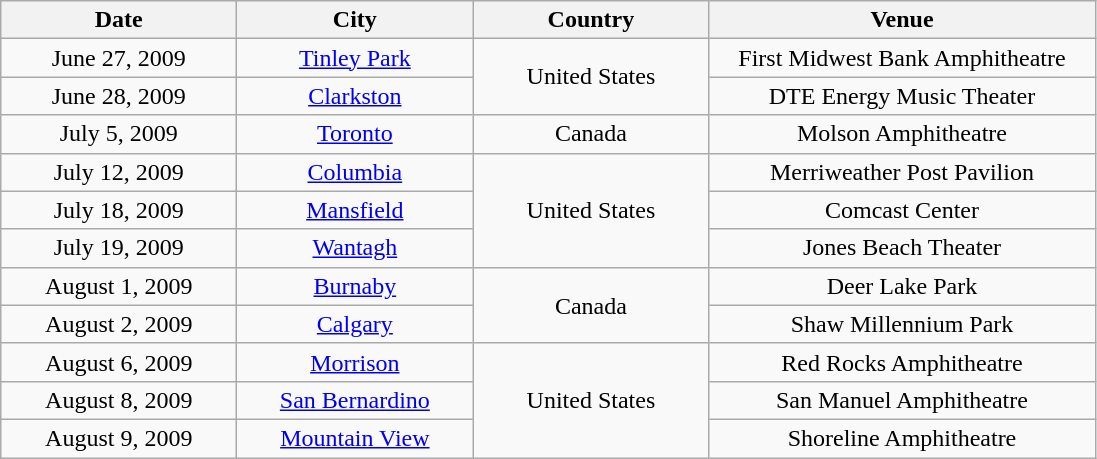<table class="wikitable" style="text-align:center;">
<tr>
<th style="width:150px;">Date</th>
<th style="width:150px;">City</th>
<th style="width:150px;">Country</th>
<th style="width:250px;">Venue</th>
</tr>
<tr>
<td>June 27, 2009</td>
<td><a href='#'>Tinley Park</a></td>
<td rowspan="2">United States</td>
<td>First Midwest Bank Amphitheatre</td>
</tr>
<tr>
<td>June 28, 2009</td>
<td><a href='#'>Clarkston</a></td>
<td>DTE Energy Music Theater</td>
</tr>
<tr>
<td>July 5, 2009</td>
<td><a href='#'>Toronto</a></td>
<td>Canada</td>
<td>Molson Amphitheatre</td>
</tr>
<tr>
<td>July 12, 2009</td>
<td><a href='#'>Columbia</a></td>
<td rowspan="3">United States</td>
<td>Merriweather Post Pavilion</td>
</tr>
<tr>
<td>July 18, 2009</td>
<td><a href='#'>Mansfield</a></td>
<td>Comcast Center</td>
</tr>
<tr>
<td>July 19, 2009</td>
<td><a href='#'>Wantagh</a></td>
<td>Jones Beach Theater</td>
</tr>
<tr>
<td>August 1, 2009</td>
<td><a href='#'>Burnaby</a></td>
<td rowspan="2">Canada</td>
<td>Deer Lake Park</td>
</tr>
<tr>
<td>August 2, 2009</td>
<td><a href='#'>Calgary</a></td>
<td>Shaw Millennium Park</td>
</tr>
<tr>
<td>August 6, 2009</td>
<td><a href='#'>Morrison</a></td>
<td rowspan="3">United States</td>
<td>Red Rocks Amphitheatre</td>
</tr>
<tr>
<td>August 8, 2009</td>
<td><a href='#'>San Bernardino</a></td>
<td>San Manuel Amphitheatre</td>
</tr>
<tr>
<td>August 9, 2009</td>
<td><a href='#'>Mountain View</a></td>
<td>Shoreline Amphitheatre</td>
</tr>
</table>
